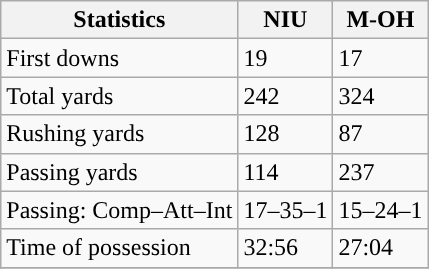<table class="wikitable" style="float: left;">
<tr>
<th>Statistics</th>
<th>NIU</th>
<th>M-OH</th>
</tr>
<tr>
<td>First downs</td>
<td>19</td>
<td>17</td>
</tr>
<tr>
<td>Total yards</td>
<td>242</td>
<td>324</td>
</tr>
<tr>
<td>Rushing yards</td>
<td>128</td>
<td>87</td>
</tr>
<tr>
<td>Passing yards</td>
<td>114</td>
<td>237</td>
</tr>
<tr>
<td>Passing: Comp–Att–Int</td>
<td>17–35–1</td>
<td>15–24–1</td>
</tr>
<tr>
<td>Time of possession</td>
<td>32:56</td>
<td>27:04</td>
</tr>
<tr>
</tr>
</table>
